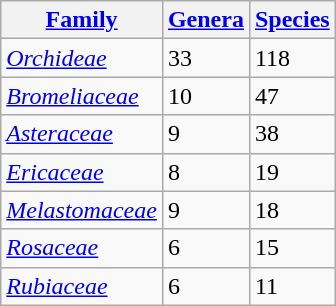<table class="wikitable sortable mw-collapsible">
<tr>
<th><a href='#'>Family</a></th>
<th><a href='#'>Genera</a></th>
<th><a href='#'>Species</a></th>
</tr>
<tr>
<td><em><a href='#'>Orchideae</a></em></td>
<td>33</td>
<td>118</td>
</tr>
<tr>
<td><em><a href='#'>Bromeliaceae</a></em></td>
<td>10</td>
<td>47</td>
</tr>
<tr>
<td><em><a href='#'>Asteraceae</a></em></td>
<td>9</td>
<td>38</td>
</tr>
<tr>
<td><em><a href='#'>Ericaceae</a></em></td>
<td>8</td>
<td>19</td>
</tr>
<tr>
<td><em><a href='#'>Melastomaceae</a></em></td>
<td>9</td>
<td>18</td>
</tr>
<tr>
<td><em><a href='#'>Rosaceae</a></em></td>
<td>6</td>
<td>15</td>
</tr>
<tr>
<td><em><a href='#'>Rubiaceae</a></em></td>
<td>6</td>
<td>11</td>
</tr>
</table>
